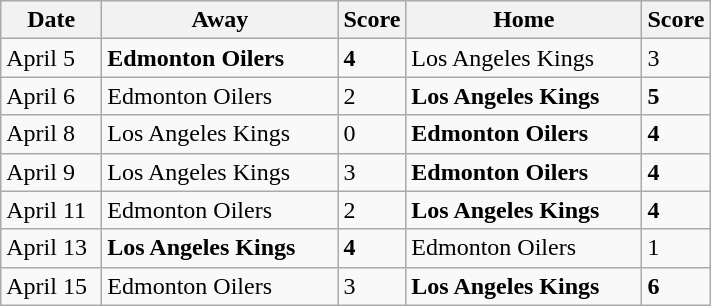<table class="wikitable">
<tr>
<th bgcolor="#DDDDFF" width="60">Date</th>
<th bgcolor="#DDDDFF" width="150">Away</th>
<th bgcolor="#DDDDFF" width="5">Score</th>
<th bgcolor="#DDDDFF" width="150">Home</th>
<th bgcolor="#DDDDFF" width="5">Score</th>
</tr>
<tr>
<td>April 5</td>
<td><strong>Edmonton Oilers</strong></td>
<td><strong>4</strong></td>
<td>Los Angeles Kings</td>
<td>3</td>
</tr>
<tr>
<td>April 6</td>
<td>Edmonton Oilers</td>
<td>2</td>
<td><strong>Los Angeles Kings</strong></td>
<td><strong>5</strong></td>
</tr>
<tr>
<td>April 8</td>
<td>Los Angeles Kings</td>
<td>0</td>
<td><strong>Edmonton Oilers</strong></td>
<td><strong>4</strong></td>
</tr>
<tr>
<td>April 9</td>
<td>Los Angeles Kings</td>
<td>3</td>
<td><strong>Edmonton Oilers</strong></td>
<td><strong>4</strong></td>
</tr>
<tr>
<td>April 11</td>
<td>Edmonton Oilers</td>
<td>2</td>
<td><strong>Los Angeles Kings</strong></td>
<td><strong>4</strong></td>
</tr>
<tr>
<td>April 13</td>
<td><strong>Los Angeles Kings</strong></td>
<td><strong>4</strong></td>
<td>Edmonton Oilers</td>
<td>1</td>
</tr>
<tr>
<td>April 15</td>
<td>Edmonton Oilers</td>
<td>3</td>
<td><strong>Los Angeles Kings</strong></td>
<td><strong>6</strong></td>
</tr>
</table>
